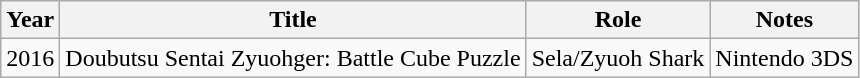<table class="wikitable sortable">
<tr>
<th>Year</th>
<th>Title</th>
<th>Role</th>
<th class="unsortable">Notes</th>
</tr>
<tr>
<td>2016</td>
<td>Doubutsu Sentai Zyuohger: Battle Cube Puzzle</td>
<td>Sela/Zyuoh Shark</td>
<td>Nintendo 3DS</td>
</tr>
</table>
